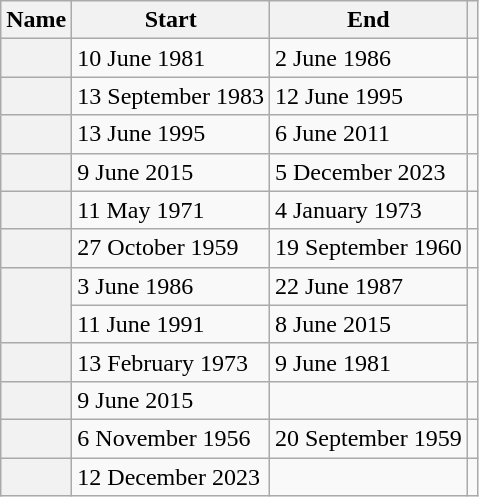<table class="wikitable sortable">
<tr>
<th scope="col">Name</th>
<th scope="col">Start</th>
<th scope="col">End</th>
<th scope="col" class="unsortable"></th>
</tr>
<tr>
<th scope="row"></th>
<td>10 June 1981</td>
<td>2 June 1986</td>
<td></td>
</tr>
<tr>
<th scope="row"></th>
<td>13 September 1983</td>
<td>12 June 1995</td>
<td></td>
</tr>
<tr>
<th scope="row"></th>
<td>13 June 1995</td>
<td>6 June 2011</td>
<td></td>
</tr>
<tr>
<th scope="row"></th>
<td>9 June 2015</td>
<td>5 December 2023</td>
<td></td>
</tr>
<tr>
<th scope="row"></th>
<td>11 May 1971</td>
<td>4 January 1973</td>
<td></td>
</tr>
<tr>
<th scope="row"></th>
<td>27 October 1959</td>
<td>19 September 1960</td>
<td></td>
</tr>
<tr>
<th scope="rowgroup" rowspan="2"></th>
<td>3 June 1986</td>
<td>22 June 1987</td>
<td rowspan="2"></td>
</tr>
<tr>
<td>11 June 1991</td>
<td>8 June 2015</td>
</tr>
<tr>
<th scope="row"></th>
<td>13 February 1973</td>
<td>9 June 1981</td>
<td></td>
</tr>
<tr>
<th scope="row"></th>
<td>9 June 2015</td>
<td></td>
<td></td>
</tr>
<tr>
<th scope="row"></th>
<td>6 November 1956</td>
<td>20 September 1959</td>
<td></td>
</tr>
<tr>
<th scope="row"></th>
<td>12 December 2023</td>
<td></td>
<td></td>
</tr>
</table>
